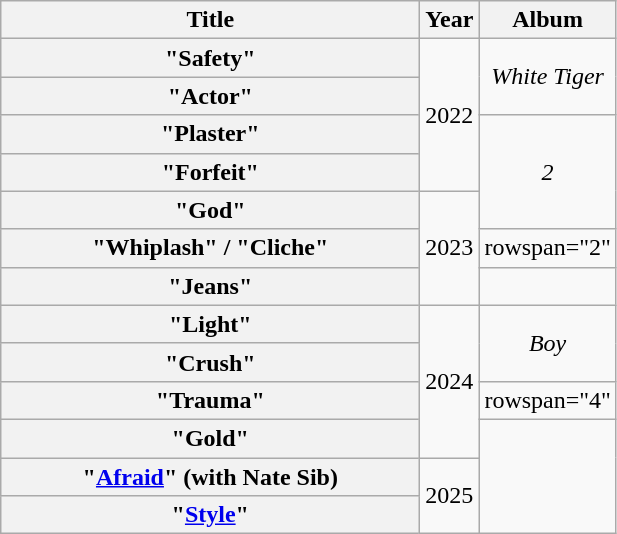<table class="wikitable plainrowheaders" style="text-align:center;">
<tr>
<th scope="col" style="width:17em;">Title</th>
<th scope="col">Year</th>
<th scope="col">Album</th>
</tr>
<tr>
<th scope="row">"Safety"</th>
<td rowspan="4">2022</td>
<td rowspan="2"><em>White Tiger</em></td>
</tr>
<tr>
<th scope="row">"Actor"</th>
</tr>
<tr>
<th scope="row">"Plaster"</th>
<td rowspan="3"><em>2</em></td>
</tr>
<tr>
<th scope="row">"Forfeit"</th>
</tr>
<tr>
<th scope="row">"God"</th>
<td rowspan="3">2023</td>
</tr>
<tr>
<th scope="row">"Whiplash" / "Cliche"</th>
<td>rowspan="2" </td>
</tr>
<tr>
<th scope="row">"Jeans"</th>
</tr>
<tr>
<th scope="row">"Light"</th>
<td rowspan="4">2024</td>
<td rowspan="2"><em>Boy</em></td>
</tr>
<tr>
<th scope="row">"Crush"</th>
</tr>
<tr>
<th scope="row">"Trauma"</th>
<td>rowspan="4" </td>
</tr>
<tr>
<th scope="row">"Gold"</th>
</tr>
<tr>
<th scope="row">"<a href='#'>Afraid</a>" (with Nate Sib)</th>
<td rowspan="2">2025</td>
</tr>
<tr>
<th scope="row">"<a href='#'>Style</a>"</th>
</tr>
</table>
